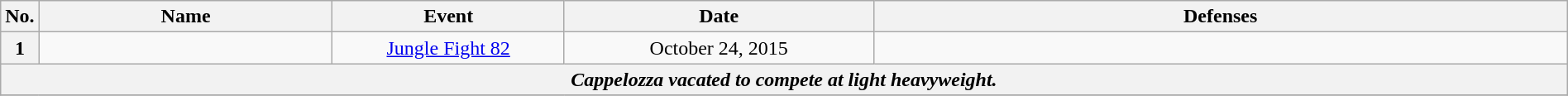<table class="wikitable" width=100%>
<tr>
<th width=1%>No.</th>
<th width=19%>Name</th>
<th width=15%>Event</th>
<th width=20%>Date</th>
<th width=45%>Defenses</th>
</tr>
<tr>
<th>1</th>
<td align=left><br></td>
<td align=center><a href='#'>Jungle Fight 82</a><br></td>
<td align=center>October 24, 2015</td>
<td></td>
</tr>
<tr>
<th colspan=6 align=center><em>Cappelozza vacated to compete at light heavyweight.</em></th>
</tr>
<tr>
</tr>
</table>
